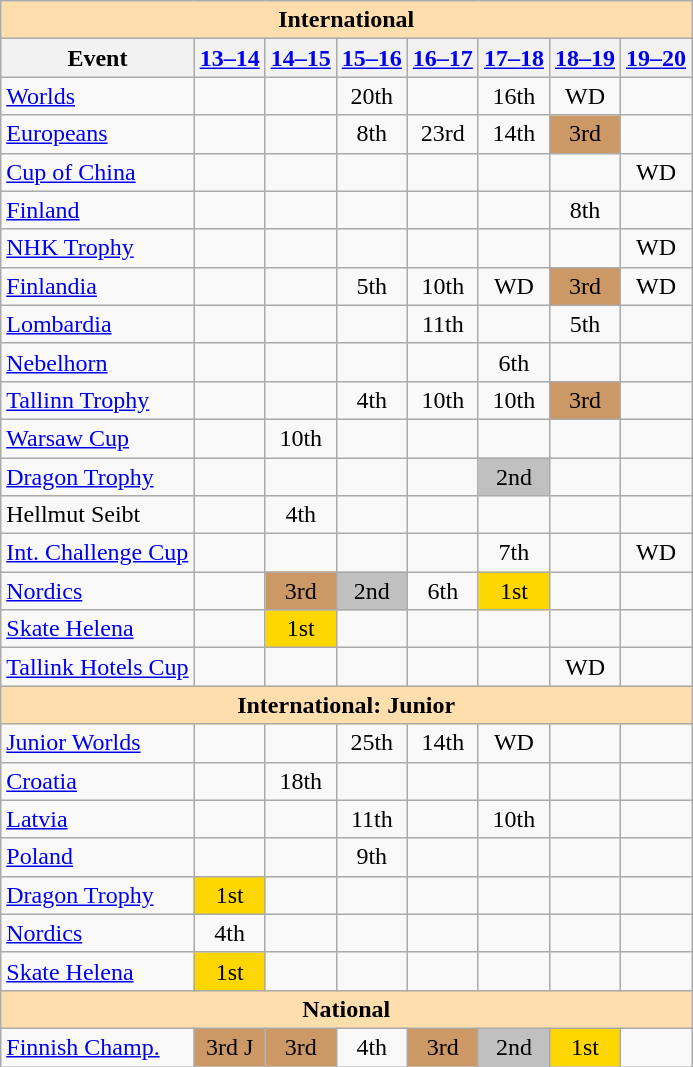<table class="wikitable" style="text-align:center">
<tr>
<th colspan="8" style="background-color: #ffdead; " align="center">International</th>
</tr>
<tr>
<th>Event</th>
<th><a href='#'>13–14</a></th>
<th><a href='#'>14–15</a></th>
<th><a href='#'>15–16</a></th>
<th><a href='#'>16–17</a></th>
<th><a href='#'>17–18</a></th>
<th><a href='#'>18–19</a></th>
<th><a href='#'>19–20</a></th>
</tr>
<tr>
<td align=left><a href='#'>Worlds</a></td>
<td></td>
<td></td>
<td>20th</td>
<td></td>
<td>16th</td>
<td>WD</td>
<td></td>
</tr>
<tr>
<td align=left><a href='#'>Europeans</a></td>
<td></td>
<td></td>
<td>8th</td>
<td>23rd</td>
<td>14th</td>
<td bgcolor=cc9966>3rd</td>
<td></td>
</tr>
<tr>
<td align=left> <a href='#'>Cup of China</a></td>
<td></td>
<td></td>
<td></td>
<td></td>
<td></td>
<td></td>
<td>WD</td>
</tr>
<tr>
<td align=left> <a href='#'>Finland</a></td>
<td></td>
<td></td>
<td></td>
<td></td>
<td></td>
<td>8th</td>
<td></td>
</tr>
<tr>
<td align=left> <a href='#'>NHK Trophy</a></td>
<td></td>
<td></td>
<td></td>
<td></td>
<td></td>
<td></td>
<td>WD</td>
</tr>
<tr>
<td align=left> <a href='#'>Finlandia</a></td>
<td></td>
<td></td>
<td>5th</td>
<td>10th</td>
<td>WD</td>
<td bgcolor=cc9966>3rd</td>
<td>WD</td>
</tr>
<tr>
<td align=left> <a href='#'>Lombardia</a></td>
<td></td>
<td></td>
<td></td>
<td>11th</td>
<td></td>
<td>5th</td>
<td></td>
</tr>
<tr>
<td align=left> <a href='#'>Nebelhorn</a></td>
<td></td>
<td></td>
<td></td>
<td></td>
<td>6th</td>
<td></td>
<td></td>
</tr>
<tr>
<td align=left> <a href='#'>Tallinn Trophy</a></td>
<td></td>
<td></td>
<td>4th</td>
<td>10th</td>
<td>10th</td>
<td bgcolor=cc9966>3rd</td>
<td></td>
</tr>
<tr>
<td align=left> <a href='#'>Warsaw Cup</a></td>
<td></td>
<td>10th</td>
<td></td>
<td></td>
<td></td>
<td></td>
<td></td>
</tr>
<tr>
<td align=left><a href='#'>Dragon Trophy</a></td>
<td></td>
<td></td>
<td></td>
<td></td>
<td bgcolor=silver>2nd</td>
<td></td>
<td></td>
</tr>
<tr>
<td align=left>Hellmut Seibt</td>
<td></td>
<td>4th</td>
<td></td>
<td></td>
<td></td>
<td></td>
<td></td>
</tr>
<tr>
<td align=left><a href='#'>Int. Challenge Cup</a></td>
<td></td>
<td></td>
<td></td>
<td></td>
<td>7th</td>
<td></td>
<td>WD</td>
</tr>
<tr>
<td align=left><a href='#'>Nordics</a></td>
<td></td>
<td bgcolor=cc9966>3rd</td>
<td bgcolor=silver>2nd</td>
<td>6th</td>
<td bgcolor=gold>1st</td>
<td></td>
<td></td>
</tr>
<tr>
<td align=left><a href='#'>Skate Helena</a></td>
<td></td>
<td bgcolor=gold>1st</td>
<td></td>
<td></td>
<td></td>
<td></td>
<td></td>
</tr>
<tr>
<td align=left><a href='#'>Tallink Hotels Cup</a></td>
<td></td>
<td></td>
<td></td>
<td></td>
<td></td>
<td>WD</td>
<td></td>
</tr>
<tr>
<th colspan="8" style="background-color: #ffdead; " align="center">International: Junior</th>
</tr>
<tr>
<td align=left><a href='#'>Junior Worlds</a></td>
<td></td>
<td></td>
<td>25th</td>
<td>14th</td>
<td>WD</td>
<td></td>
<td></td>
</tr>
<tr>
<td align=left> <a href='#'>Croatia</a></td>
<td></td>
<td>18th</td>
<td></td>
<td></td>
<td></td>
<td></td>
<td></td>
</tr>
<tr>
<td align=left> <a href='#'>Latvia</a></td>
<td></td>
<td></td>
<td>11th</td>
<td></td>
<td>10th</td>
<td></td>
<td></td>
</tr>
<tr>
<td align=left> <a href='#'>Poland</a></td>
<td></td>
<td></td>
<td>9th</td>
<td></td>
<td></td>
<td></td>
<td></td>
</tr>
<tr>
<td align=left><a href='#'>Dragon Trophy</a></td>
<td bgcolor="gold">1st</td>
<td></td>
<td></td>
<td></td>
<td></td>
<td></td>
<td></td>
</tr>
<tr>
<td align=left><a href='#'>Nordics</a></td>
<td>4th</td>
<td></td>
<td></td>
<td></td>
<td></td>
<td></td>
<td></td>
</tr>
<tr>
<td align=left><a href='#'>Skate Helena</a></td>
<td bgcolor="gold">1st</td>
<td></td>
<td></td>
<td></td>
<td></td>
<td></td>
<td></td>
</tr>
<tr>
<th colspan="8" style="background-color: #ffdead; " align="center">National</th>
</tr>
<tr>
<td align="left"><a href='#'>Finnish Champ.</a></td>
<td bgcolor="cc9966">3rd J</td>
<td bgcolor="cc9966">3rd</td>
<td>4th</td>
<td bgcolor="cc9966">3rd</td>
<td bgcolor="silver">2nd</td>
<td bgcolor="gold">1st</td>
<td></td>
</tr>
</table>
